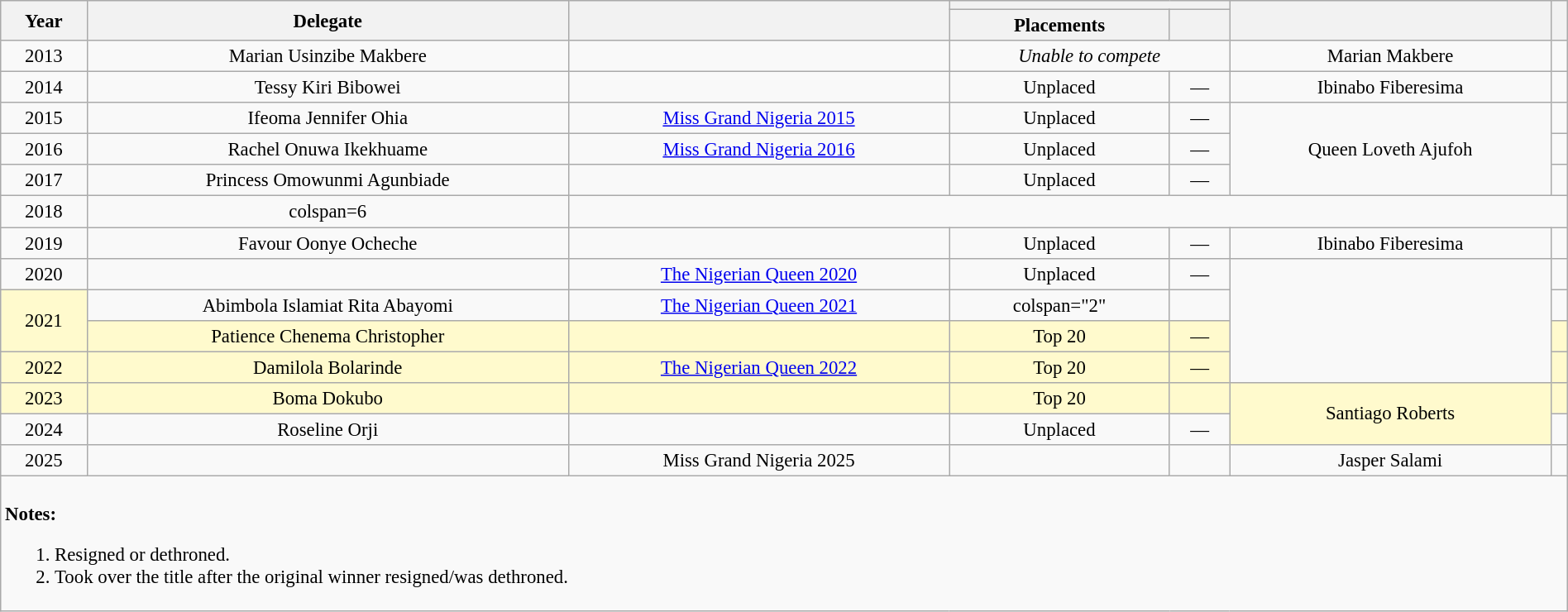<table class="wikitable" style="font-size:95%; text-align:center; width:100%">
<tr>
<th rowspan="2">Year</th>
<th rowspan="2">Delegate</th>
<th rowspan="2"></th>
<th colspan="2"></th>
<th rowspan="2"></th>
<th rowspan="2"></th>
</tr>
<tr>
<th>Placements</th>
<th></th>
</tr>
<tr>
<td>2013</td>
<td>Marian Usinzibe Makbere</td>
<td></td>
<td colspan="2"><em>Unable to compete</em></td>
<td>Marian Makbere</td>
<td></td>
</tr>
<tr>
<td>2014</td>
<td>Tessy Kiri Bibowei</td>
<td></td>
<td>Unplaced</td>
<td>—</td>
<td>Ibinabo Fiberesima</td>
<td></td>
</tr>
<tr>
<td>2015</td>
<td>Ifeoma Jennifer Ohia</td>
<td><a href='#'>Miss Grand Nigeria 2015</a></td>
<td>Unplaced</td>
<td>—</td>
<td rowspan=3>Queen Loveth Ajufoh</td>
<td></td>
</tr>
<tr>
<td>2016</td>
<td>Rachel Onuwa Ikekhuame</td>
<td><a href='#'>Miss Grand Nigeria 2016</a></td>
<td>Unplaced</td>
<td>—</td>
<td></td>
</tr>
<tr>
<td>2017</td>
<td>Princess Omowunmi Agunbiade</td>
<td></td>
<td>Unplaced</td>
<td>—</td>
<td></td>
</tr>
<tr>
<td>2018</td>
<td>colspan=6 </td>
</tr>
<tr>
<td>2019</td>
<td>Favour Oonye Ocheche</td>
<td></td>
<td>Unplaced</td>
<td>—</td>
<td>Ibinabo Fiberesima</td>
<td></td>
</tr>
<tr>
<td>2020</td>
<td></td>
<td><a href='#'>The Nigerian Queen 2020</a></td>
<td>Unplaced</td>
<td>—</td>
<td rowspan=4></td>
<td></td>
</tr>
<tr>
<td rowspan="2" bgcolor=#FFFACD>2021</td>
<td>Abimbola Islamiat Rita Abayomi</td>
<td><a href='#'>The Nigerian Queen 2021</a></td>
<td>colspan="2" </td>
<td></td>
</tr>
<tr bgcolor=#FFFACD>
<td>Patience Chenema Christopher</td>
<td></td>
<td>Top 20</td>
<td>—</td>
<td></td>
</tr>
<tr bgcolor=#FFFACD>
<td>2022</td>
<td>Damilola Bolarinde</td>
<td><a href='#'>The Nigerian Queen 2022</a></td>
<td>Top 20</td>
<td>—</td>
<td></td>
</tr>
<tr bgcolor=#FFFACD>
<td>2023</td>
<td>Boma Dokubo</td>
<td></td>
<td>Top 20</td>
<td></td>
<td rowspan=2>Santiago Roberts</td>
<td></td>
</tr>
<tr>
<td>2024</td>
<td>Roseline Orji</td>
<td></td>
<td>Unplaced</td>
<td>—</td>
<td></td>
</tr>
<tr>
<td>2025</td>
<td></td>
<td>Miss Grand Nigeria 2025</td>
<td></td>
<td></td>
<td>Jasper Salami</td>
</tr>
<tr>
<td colspan="7" align=left><br><strong>Notes:</strong><br><ol><li> Resigned or dethroned.</li><li> Took over the title after the original winner resigned/was dethroned.</li></ol></td>
</tr>
</table>
